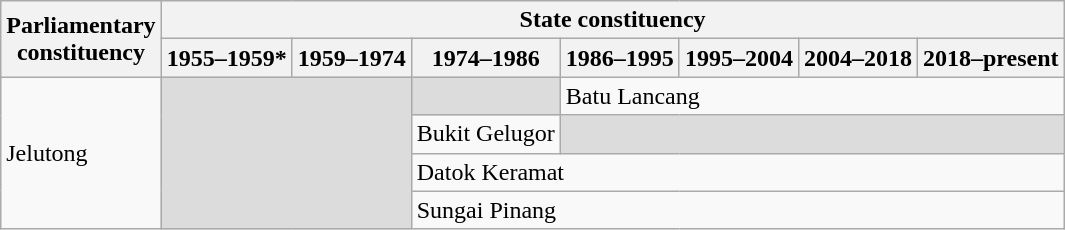<table class="wikitable">
<tr>
<th rowspan="2">Parliamentary<br>constituency</th>
<th colspan="7">State constituency</th>
</tr>
<tr>
<th>1955–1959*</th>
<th>1959–1974</th>
<th>1974–1986</th>
<th>1986–1995</th>
<th>1995–2004</th>
<th>2004–2018</th>
<th>2018–present</th>
</tr>
<tr>
<td rowspan="4">Jelutong</td>
<td colspan="2" rowspan="4" bgcolor="dcdcdc"></td>
<td bgcolor="dcdcdc"></td>
<td colspan="4">Batu Lancang</td>
</tr>
<tr>
<td>Bukit Gelugor</td>
<td colspan="4" bgcolor="dcdcdc"></td>
</tr>
<tr>
<td colspan="5">Datok Keramat</td>
</tr>
<tr>
<td colspan="5">Sungai Pinang</td>
</tr>
</table>
